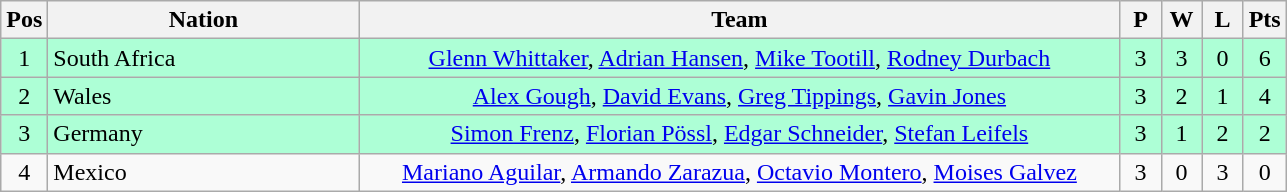<table class="wikitable" style="font-size: 100%">
<tr>
<th width=20>Pos</th>
<th width=200>Nation</th>
<th width=500>Team</th>
<th width=20>P</th>
<th width=20>W</th>
<th width=20>L</th>
<th width=20>Pts</th>
</tr>
<tr align=center style="background: #ADFFD6;">
<td>1</td>
<td align="left"> South Africa</td>
<td><a href='#'>Glenn Whittaker</a>, <a href='#'>Adrian Hansen</a>, <a href='#'>Mike Tootill</a>, <a href='#'>Rodney Durbach</a></td>
<td>3</td>
<td>3</td>
<td>0</td>
<td>6</td>
</tr>
<tr align=center style="background: #ADFFD6;">
<td>2</td>
<td align="left"> Wales</td>
<td><a href='#'>Alex Gough</a>, <a href='#'>David Evans</a>, <a href='#'>Greg Tippings</a>, <a href='#'>Gavin Jones</a></td>
<td>3</td>
<td>2</td>
<td>1</td>
<td>4</td>
</tr>
<tr align=center style="background: #ADFFD6;">
<td>3</td>
<td align="left"> Germany</td>
<td><a href='#'>Simon Frenz</a>, <a href='#'>Florian Pössl</a>, <a href='#'>Edgar Schneider</a>, <a href='#'>Stefan Leifels</a></td>
<td>3</td>
<td>1</td>
<td>2</td>
<td>2</td>
</tr>
<tr align=center>
<td>4</td>
<td align="left"> Mexico</td>
<td><a href='#'>Mariano Aguilar</a>, <a href='#'>Armando Zarazua</a>, <a href='#'>Octavio Montero</a>, <a href='#'>Moises Galvez</a></td>
<td>3</td>
<td>0</td>
<td>3</td>
<td>0</td>
</tr>
</table>
